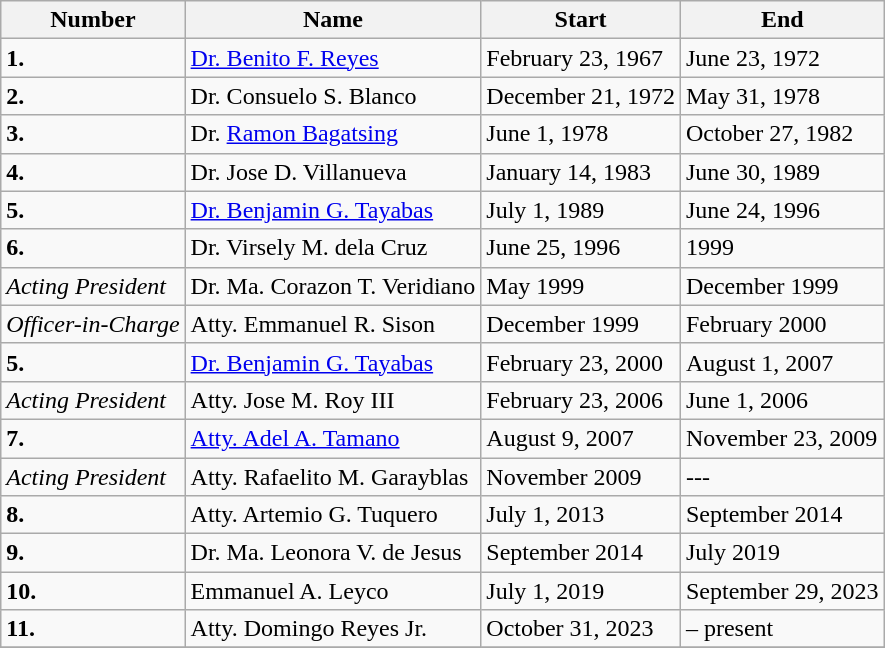<table class="wikitable sortable">
<tr>
<th>Number</th>
<th>Name</th>
<th>Start</th>
<th>End</th>
</tr>
<tr>
<td><strong>1.</strong></td>
<td><a href='#'>Dr. Benito F. Reyes</a></td>
<td>February 23, 1967</td>
<td>June 23, 1972</td>
</tr>
<tr>
<td><strong>2.</strong></td>
<td>Dr. Consuelo S. Blanco</td>
<td>December 21, 1972</td>
<td>May 31, 1978</td>
</tr>
<tr>
<td><strong>3.</strong></td>
<td>Dr. <a href='#'>Ramon Bagatsing</a></td>
<td>June 1, 1978</td>
<td>October 27, 1982</td>
</tr>
<tr>
<td><strong>4.</strong></td>
<td>Dr. Jose D. Villanueva</td>
<td>January 14, 1983</td>
<td>June 30, 1989</td>
</tr>
<tr>
<td><strong>5.</strong></td>
<td><a href='#'>Dr. Benjamin G. Tayabas</a></td>
<td>July 1, 1989</td>
<td>June 24, 1996</td>
</tr>
<tr>
<td><strong>6.</strong></td>
<td>Dr. Virsely M. dela Cruz</td>
<td>June 25, 1996</td>
<td>1999</td>
</tr>
<tr>
<td><em>Acting President</em></td>
<td>Dr. Ma. Corazon T. Veridiano</td>
<td>May 1999</td>
<td>December 1999</td>
</tr>
<tr>
<td><em>Officer-in-Charge</em></td>
<td>Atty. Emmanuel R. Sison</td>
<td>December 1999</td>
<td>February 2000</td>
</tr>
<tr>
<td><strong>5.</strong></td>
<td><a href='#'>Dr. Benjamin G. Tayabas</a></td>
<td>February 23, 2000</td>
<td>August 1, 2007</td>
</tr>
<tr>
<td><em>Acting President</em></td>
<td>Atty. Jose M. Roy III</td>
<td>February 23, 2006</td>
<td>June 1, 2006</td>
</tr>
<tr>
<td><strong>7.</strong></td>
<td><a href='#'>Atty. Adel A. Tamano</a></td>
<td>August 9, 2007</td>
<td>November 23, 2009</td>
</tr>
<tr>
<td><em>Acting President</em></td>
<td>Atty. Rafaelito M. Garayblas</td>
<td>November 2009</td>
<td>---</td>
</tr>
<tr>
<td><strong>8.</strong></td>
<td Artemio Tuquero>Atty. Artemio G. Tuquero</td>
<td>July 1, 2013</td>
<td>September 2014</td>
</tr>
<tr>
<td><strong>9.</strong></td>
<td Ma. Leonora de Jesus>Dr. Ma. Leonora V. de Jesus</td>
<td>September 2014</td>
<td>July 2019</td>
</tr>
<tr>
<td><strong>10.</strong></td>
<td Emmanuel Leyco>Emmanuel A. Leyco</td>
<td>July 1, 2019</td>
<td>September 29, 2023</td>
</tr>
<tr>
<td><strong>11.</strong></td>
<td Domingo Reyes Jr.>Atty. Domingo Reyes Jr.</td>
<td>October 31, 2023</td>
<td>– present</td>
</tr>
<tr>
</tr>
</table>
